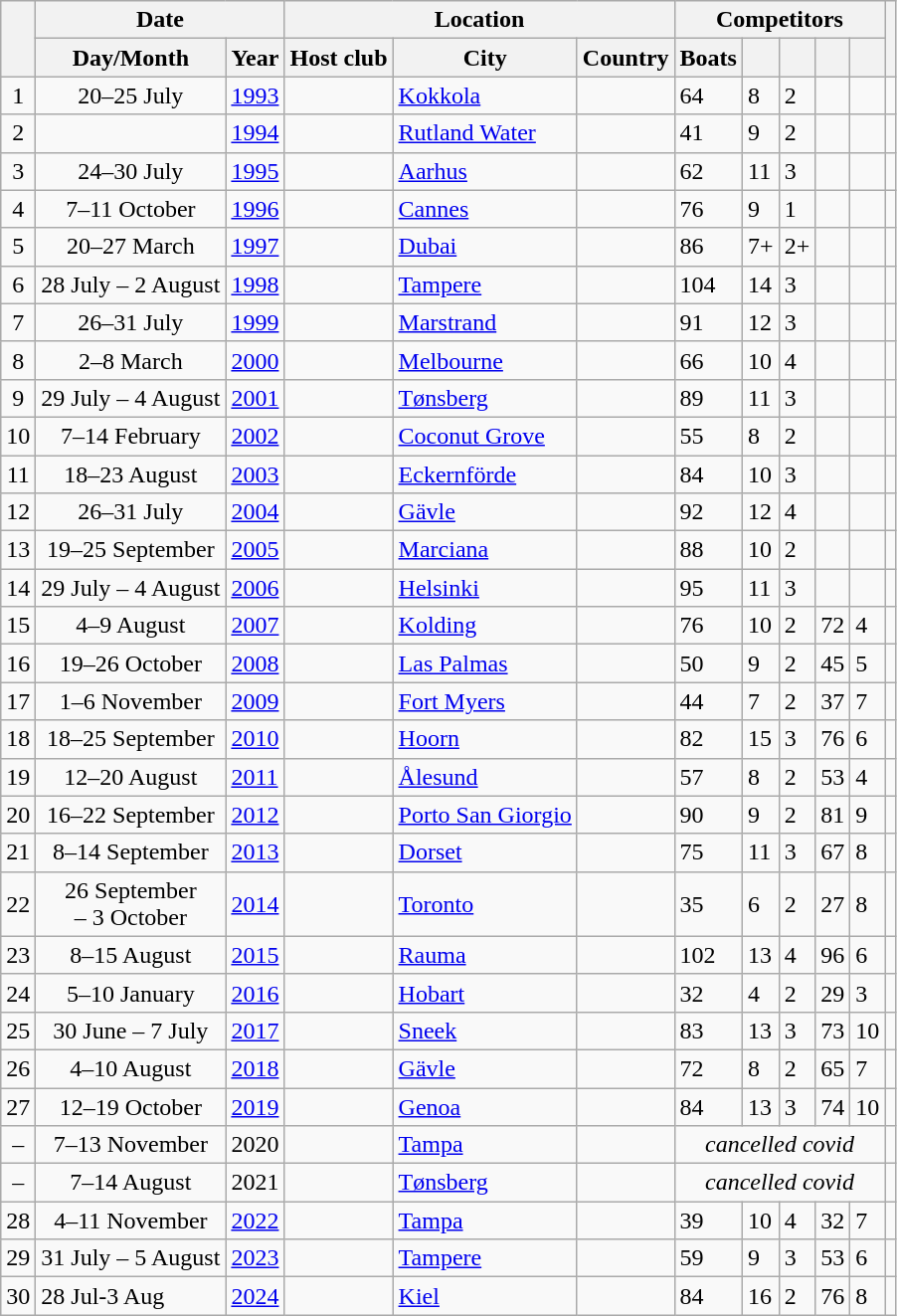<table class="wikitable">
<tr>
<th rowspan=2></th>
<th colspan=2>Date</th>
<th colspan=3>Location</th>
<th colspan=5>Competitors</th>
<th rowspan=2></th>
</tr>
<tr>
<th>Day/Month</th>
<th>Year</th>
<th>Host club</th>
<th>City</th>
<th>Country</th>
<th>Boats</th>
<th></th>
<th></th>
<th></th>
<th></th>
</tr>
<tr>
<td style="text-align:center">1</td>
<td style="text-align:center">20–25 July</td>
<td><a href='#'>1993</a></td>
<td></td>
<td><a href='#'>Kokkola</a></td>
<td></td>
<td>64</td>
<td>8</td>
<td>2</td>
<td></td>
<td></td>
<td></td>
</tr>
<tr>
<td style="text-align:center">2</td>
<td style="text-align:center"></td>
<td><a href='#'>1994</a></td>
<td></td>
<td><a href='#'>Rutland Water</a></td>
<td></td>
<td>41</td>
<td>9</td>
<td>2</td>
<td></td>
<td></td>
<td></td>
</tr>
<tr>
<td style="text-align:center">3</td>
<td style="text-align:center">24–30 July</td>
<td><a href='#'>1995</a></td>
<td></td>
<td><a href='#'>Aarhus</a></td>
<td></td>
<td>62</td>
<td>11</td>
<td>3</td>
<td></td>
<td></td>
<td></td>
</tr>
<tr>
<td style="text-align:center">4</td>
<td style="text-align:center">7–11 October</td>
<td><a href='#'>1996</a></td>
<td></td>
<td><a href='#'>Cannes</a></td>
<td></td>
<td>76</td>
<td>9</td>
<td>1</td>
<td></td>
<td></td>
<td></td>
</tr>
<tr>
<td style="text-align:center">5</td>
<td style="text-align:center">20–27 March</td>
<td><a href='#'>1997</a></td>
<td></td>
<td><a href='#'>Dubai</a></td>
<td></td>
<td>86</td>
<td>7+</td>
<td>2+</td>
<td></td>
<td></td>
<td></td>
</tr>
<tr>
<td style="text-align:center">6</td>
<td style="text-align:center">28 July – 2 August</td>
<td><a href='#'>1998</a></td>
<td></td>
<td><a href='#'>Tampere</a></td>
<td></td>
<td>104</td>
<td>14</td>
<td>3</td>
<td></td>
<td></td>
<td></td>
</tr>
<tr>
<td style="text-align:center">7</td>
<td style="text-align:center">26–31 July</td>
<td><a href='#'>1999</a></td>
<td></td>
<td><a href='#'>Marstrand</a></td>
<td></td>
<td>91</td>
<td>12</td>
<td>3</td>
<td></td>
<td></td>
<td></td>
</tr>
<tr>
<td style="text-align:center">8</td>
<td style="text-align:center">2–8 March</td>
<td><a href='#'>2000</a></td>
<td></td>
<td><a href='#'>Melbourne</a></td>
<td></td>
<td>66</td>
<td>10</td>
<td>4</td>
<td></td>
<td></td>
<td></td>
</tr>
<tr>
<td style="text-align:center">9</td>
<td style="text-align:center">29 July – 4 August</td>
<td><a href='#'>2001</a></td>
<td></td>
<td><a href='#'>Tønsberg</a></td>
<td></td>
<td>89</td>
<td>11</td>
<td>3</td>
<td></td>
<td></td>
<td></td>
</tr>
<tr>
<td style="text-align:center">10</td>
<td style="text-align:center">7–14 February</td>
<td><a href='#'>2002</a></td>
<td></td>
<td><a href='#'>Coconut Grove</a></td>
<td></td>
<td>55</td>
<td>8</td>
<td>2</td>
<td></td>
<td></td>
<td></td>
</tr>
<tr>
<td style="text-align:center">11</td>
<td style="text-align:center">18–23 August</td>
<td><a href='#'>2003</a></td>
<td></td>
<td><a href='#'>Eckernförde</a></td>
<td></td>
<td>84</td>
<td>10</td>
<td>3</td>
<td></td>
<td></td>
<td></td>
</tr>
<tr>
<td style="text-align:center">12</td>
<td style="text-align:center">26–31 July</td>
<td><a href='#'>2004</a></td>
<td></td>
<td><a href='#'>Gävle</a></td>
<td></td>
<td>92</td>
<td>12</td>
<td>4</td>
<td></td>
<td></td>
<td></td>
</tr>
<tr>
<td style="text-align:center">13</td>
<td style="text-align:center">19–25 September</td>
<td><a href='#'>2005</a></td>
<td></td>
<td><a href='#'>Marciana</a></td>
<td></td>
<td>88</td>
<td>10</td>
<td>2</td>
<td></td>
<td></td>
<td></td>
</tr>
<tr>
<td style="text-align:center">14</td>
<td style="text-align:center">29 July – 4 August</td>
<td><a href='#'>2006</a></td>
<td></td>
<td><a href='#'>Helsinki</a></td>
<td></td>
<td>95</td>
<td>11</td>
<td>3</td>
<td></td>
<td></td>
<td></td>
</tr>
<tr>
<td style="text-align:center">15</td>
<td style="text-align:center">4–9 August</td>
<td><a href='#'>2007</a></td>
<td></td>
<td><a href='#'>Kolding</a></td>
<td></td>
<td>76</td>
<td>10</td>
<td>2</td>
<td>72</td>
<td>4</td>
<td></td>
</tr>
<tr>
<td style="text-align:center">16</td>
<td style="text-align:center">19–26 October</td>
<td><a href='#'>2008</a></td>
<td></td>
<td><a href='#'>Las Palmas</a></td>
<td></td>
<td>50</td>
<td>9</td>
<td>2</td>
<td>45</td>
<td>5</td>
<td></td>
</tr>
<tr>
<td style="text-align:center">17</td>
<td style="text-align:center">1–6 November</td>
<td><a href='#'>2009</a></td>
<td></td>
<td><a href='#'>Fort Myers</a></td>
<td></td>
<td>44</td>
<td>7</td>
<td>2</td>
<td>37</td>
<td>7</td>
<td></td>
</tr>
<tr>
<td style="text-align:center">18</td>
<td style="text-align:center">18–25 September</td>
<td><a href='#'>2010</a></td>
<td></td>
<td><a href='#'>Hoorn</a></td>
<td></td>
<td>82</td>
<td>15</td>
<td>3</td>
<td>76</td>
<td>6</td>
<td></td>
</tr>
<tr>
<td style="text-align:center">19</td>
<td style="text-align:center">12–20 August</td>
<td><a href='#'>2011</a></td>
<td></td>
<td><a href='#'>Ålesund</a></td>
<td></td>
<td>57</td>
<td>8</td>
<td>2</td>
<td>53</td>
<td>4</td>
<td></td>
</tr>
<tr>
<td style="text-align:center">20</td>
<td style="text-align:center">16–22 September</td>
<td><a href='#'>2012</a></td>
<td></td>
<td><a href='#'>Porto San Giorgio</a></td>
<td></td>
<td>90</td>
<td>9</td>
<td>2</td>
<td>81</td>
<td>9</td>
<td></td>
</tr>
<tr>
<td style="text-align:center">21</td>
<td style="text-align:center">8–14 September</td>
<td><a href='#'>2013</a></td>
<td></td>
<td><a href='#'>Dorset</a></td>
<td></td>
<td>75</td>
<td>11</td>
<td>3</td>
<td>67</td>
<td>8</td>
<td></td>
</tr>
<tr>
<td style="text-align:center">22</td>
<td style="text-align:center">26 September <br>– 3 October</td>
<td><a href='#'>2014</a></td>
<td></td>
<td><a href='#'>Toronto</a></td>
<td></td>
<td>35</td>
<td>6</td>
<td>2</td>
<td>27</td>
<td>8</td>
<td></td>
</tr>
<tr>
<td style="text-align:center">23</td>
<td style="text-align:center">8–15 August</td>
<td><a href='#'>2015</a></td>
<td></td>
<td><a href='#'>Rauma</a></td>
<td></td>
<td>102</td>
<td>13</td>
<td>4</td>
<td>96</td>
<td>6</td>
<td></td>
</tr>
<tr>
<td style="text-align:center">24</td>
<td style="text-align:center">5–10 January</td>
<td><a href='#'>2016</a></td>
<td></td>
<td><a href='#'>Hobart</a></td>
<td></td>
<td>32</td>
<td>4</td>
<td>2</td>
<td>29</td>
<td>3</td>
<td></td>
</tr>
<tr>
<td style="text-align:center">25</td>
<td style="text-align:center">30 June – 7 July</td>
<td><a href='#'>2017</a></td>
<td></td>
<td><a href='#'>Sneek</a></td>
<td></td>
<td>83</td>
<td>13</td>
<td>3</td>
<td>73</td>
<td>10</td>
<td></td>
</tr>
<tr>
<td style="text-align:center">26</td>
<td style="text-align:center">4–10 August</td>
<td><a href='#'>2018</a></td>
<td></td>
<td><a href='#'>Gävle</a></td>
<td></td>
<td>72</td>
<td>8</td>
<td>2</td>
<td>65</td>
<td>7</td>
<td></td>
</tr>
<tr>
<td style="text-align:center">27</td>
<td style="text-align:center">12–19 October</td>
<td><a href='#'>2019</a></td>
<td></td>
<td><a href='#'>Genoa</a></td>
<td></td>
<td>84</td>
<td>13</td>
<td>3</td>
<td>74</td>
<td>10</td>
<td></td>
</tr>
<tr>
<td style="text-align:center">–</td>
<td style="text-align:center">7–13 November</td>
<td>2020</td>
<td></td>
<td><a href='#'>Tampa</a></td>
<td></td>
<td style="text-align:center" colspan=5><em>cancelled covid</em></td>
<td></td>
</tr>
<tr>
<td style="text-align:center">–</td>
<td style="text-align:center">7–14 August</td>
<td>2021</td>
<td></td>
<td><a href='#'>Tønsberg</a></td>
<td></td>
<td style="text-align:center" colspan=5><em>cancelled covid</em></td>
<td></td>
</tr>
<tr>
<td style="text-align:center">28</td>
<td style="text-align:center">4–11 November</td>
<td><a href='#'>2022</a></td>
<td></td>
<td><a href='#'>Tampa</a></td>
<td></td>
<td>39</td>
<td>10</td>
<td>4</td>
<td>32</td>
<td>7</td>
<td></td>
</tr>
<tr>
<td style="text-align:center">29</td>
<td style="text-align:center">31 July – 5 August</td>
<td><a href='#'>2023</a></td>
<td></td>
<td><a href='#'>Tampere</a></td>
<td></td>
<td>59</td>
<td>9</td>
<td>3</td>
<td>53</td>
<td>6</td>
<td><br></td>
</tr>
<tr>
<td style="text-align:center">30</td>
<td>28 Jul-3 Aug</td>
<td><a href='#'>2024</a></td>
<td></td>
<td><a href='#'>Kiel</a></td>
<td></td>
<td>84</td>
<td>16</td>
<td>2</td>
<td>76</td>
<td>8</td>
<td></td>
</tr>
</table>
